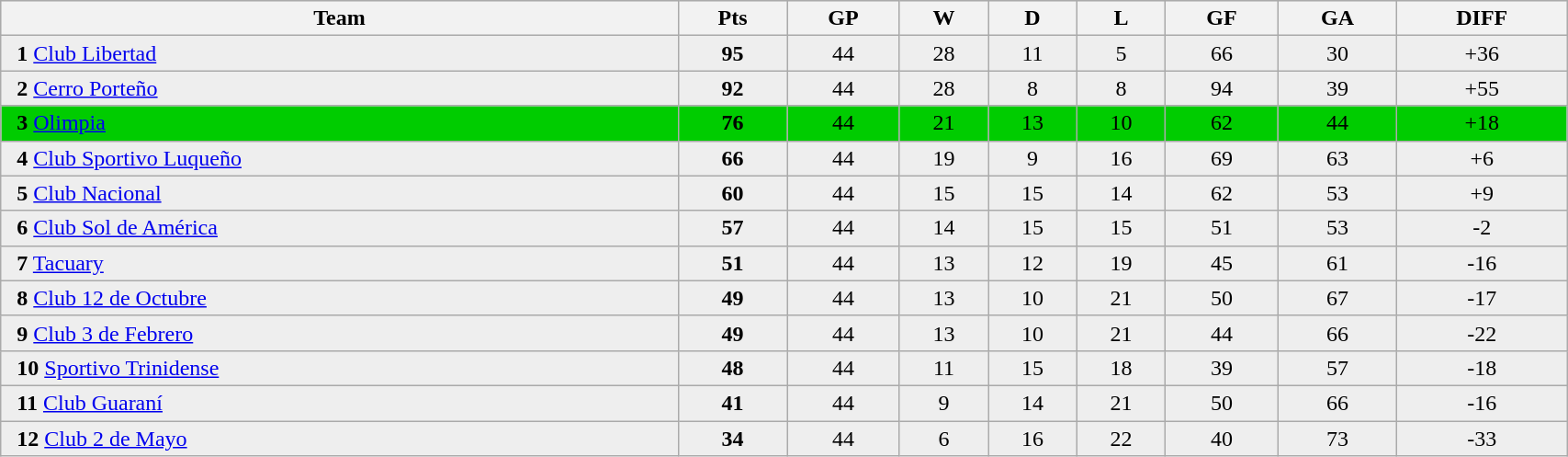<table class="wikitable" style="width:90%;">
<tr style="background:#ddd;">
<th>Team</th>
<th>Pts</th>
<th>GP</th>
<th>W</th>
<th>D</th>
<th>L</th>
<th>GF</th>
<th>GA</th>
<th>DIFF</th>
</tr>
<tr style="text-align:center; background:#eee;">
<td align=left>  <strong>1</strong> <a href='#'>Club Libertad</a></td>
<td><strong>95</strong></td>
<td>44</td>
<td>28</td>
<td>11</td>
<td>5</td>
<td>66</td>
<td>30</td>
<td>+36</td>
</tr>
<tr style="text-align:center; background:#eee;">
<td align=left>  <strong>2</strong> <a href='#'>Cerro Porteño</a></td>
<td><strong>92</strong></td>
<td>44</td>
<td>28</td>
<td>8</td>
<td>8</td>
<td>94</td>
<td>39</td>
<td>+55</td>
</tr>
<tr style="text-align:center; background:#0c0;">
<td align=left>  <strong>3</strong> <a href='#'>Olimpia</a></td>
<td><strong>76</strong></td>
<td>44</td>
<td>21</td>
<td>13</td>
<td>10</td>
<td>62</td>
<td>44</td>
<td>+18</td>
</tr>
<tr style="text-align:center; background:#eee;">
<td align=left>  <strong>4</strong> <a href='#'>Club Sportivo Luqueño</a></td>
<td><strong>66</strong></td>
<td>44</td>
<td>19</td>
<td>9</td>
<td>16</td>
<td>69</td>
<td>63</td>
<td>+6</td>
</tr>
<tr style="text-align:center; background:#eee;">
<td align=left>  <strong>5</strong> <a href='#'>Club Nacional</a></td>
<td><strong>60</strong></td>
<td>44</td>
<td>15</td>
<td>15</td>
<td>14</td>
<td>62</td>
<td>53</td>
<td>+9</td>
</tr>
<tr style="text-align:center; background:#eee;">
<td align=left>  <strong>6</strong> <a href='#'>Club Sol de América</a></td>
<td><strong>57</strong></td>
<td>44</td>
<td>14</td>
<td>15</td>
<td>15</td>
<td>51</td>
<td>53</td>
<td>-2</td>
</tr>
<tr style="text-align:center; background:#eee;">
<td align=left>  <strong>7</strong> <a href='#'>Tacuary</a></td>
<td><strong>51</strong></td>
<td>44</td>
<td>13</td>
<td>12</td>
<td>19</td>
<td>45</td>
<td>61</td>
<td>-16</td>
</tr>
<tr style="text-align:center; background:#eee;">
<td align=left>  <strong>8</strong> <a href='#'>Club 12 de Octubre</a></td>
<td><strong>49</strong></td>
<td>44</td>
<td>13</td>
<td>10</td>
<td>21</td>
<td>50</td>
<td>67</td>
<td>-17</td>
</tr>
<tr style="text-align:center; background:#eee;">
<td align=left>  <strong>9</strong> <a href='#'>Club 3 de Febrero</a></td>
<td><strong>49</strong></td>
<td>44</td>
<td>13</td>
<td>10</td>
<td>21</td>
<td>44</td>
<td>66</td>
<td>-22</td>
</tr>
<tr style="text-align:center; background:#eee;">
<td align=left>  <strong>10</strong> <a href='#'>Sportivo Trinidense</a></td>
<td><strong>48</strong></td>
<td>44</td>
<td>11</td>
<td>15</td>
<td>18</td>
<td>39</td>
<td>57</td>
<td>-18</td>
</tr>
<tr style="text-align:center; background:#eee;">
<td align=left>  <strong>11</strong> <a href='#'>Club Guaraní</a></td>
<td><strong>41</strong></td>
<td>44</td>
<td>9</td>
<td>14</td>
<td>21</td>
<td>50</td>
<td>66</td>
<td>-16</td>
</tr>
<tr style="text-align:center; background:#eee;">
<td align=left>  <strong>12</strong> <a href='#'>Club 2 de Mayo</a></td>
<td><strong>34</strong></td>
<td>44</td>
<td>6</td>
<td>16</td>
<td>22</td>
<td>40</td>
<td>73</td>
<td>-33</td>
</tr>
</table>
